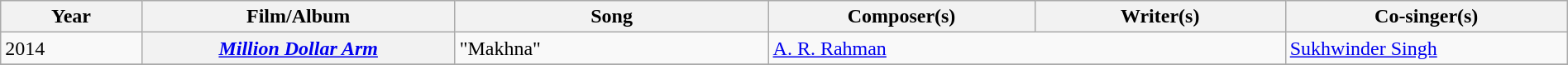<table class="wikitable plainrowheaders" width="100%" textcolor:#000;">
<tr>
<th scope="col" width=9%><strong>Year</strong></th>
<th scope="col" width=20%><strong>Film/Album</strong></th>
<th scope="col" width=20%><strong>Song</strong></th>
<th scope="col" width=17%><strong>Composer(s)</strong></th>
<th scope="col" width=16%><strong>Writer(s)</strong></th>
<th scope="col" width=18%><strong>Co-singer(s)</strong></th>
</tr>
<tr>
<td>2014</td>
<th scope="row"><em><a href='#'>Million Dollar Arm</a></em></th>
<td>"Makhna"</td>
<td colspan="2"><a href='#'>A. R. Rahman</a></td>
<td><a href='#'>Sukhwinder Singh</a></td>
</tr>
<tr>
</tr>
</table>
